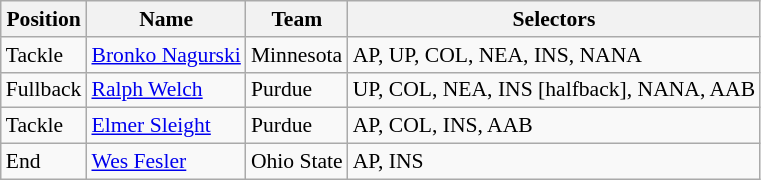<table class="wikitable" style="font-size: 90%">
<tr>
<th>Position</th>
<th>Name</th>
<th>Team</th>
<th>Selectors</th>
</tr>
<tr>
<td>Tackle</td>
<td><a href='#'>Bronko Nagurski</a></td>
<td>Minnesota</td>
<td>AP, UP, COL, NEA, INS, NANA</td>
</tr>
<tr>
<td>Fullback</td>
<td><a href='#'>Ralph Welch</a></td>
<td>Purdue</td>
<td>UP, COL, NEA, INS [halfback], NANA, AAB</td>
</tr>
<tr>
<td>Tackle</td>
<td><a href='#'>Elmer Sleight</a></td>
<td>Purdue</td>
<td>AP, COL, INS, AAB</td>
</tr>
<tr>
<td>End</td>
<td><a href='#'>Wes Fesler</a></td>
<td>Ohio State</td>
<td>AP, INS</td>
</tr>
</table>
